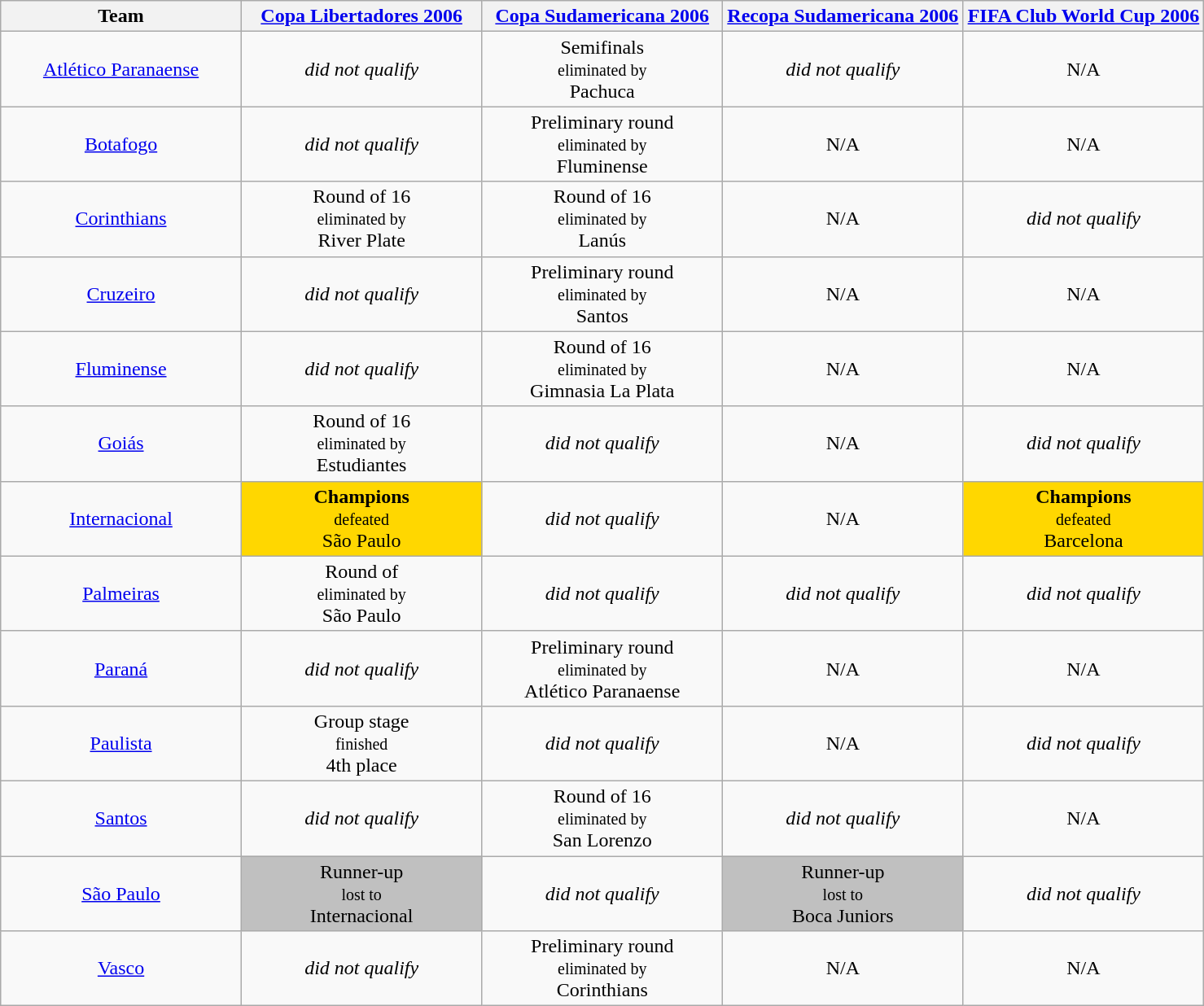<table class="wikitable">
<tr>
<th width= 20%>Team</th>
<th width= 20%><a href='#'>Copa Libertadores 2006</a></th>
<th width= 20%><a href='#'>Copa Sudamericana 2006</a></th>
<th width= 20%><a href='#'>Recopa Sudamericana 2006</a></th>
<th width= 20%><a href='#'>FIFA Club World Cup 2006</a></th>
</tr>
<tr align="center">
<td><a href='#'>Atlético Paranaense</a></td>
<td><em>did not qualify</em></td>
<td>Semifinals<br><small>eliminated by</small><br> Pachuca</td>
<td><em>did not qualify</em></td>
<td>N/A</td>
</tr>
<tr align="center">
<td><a href='#'>Botafogo</a></td>
<td><em>did not qualify</em></td>
<td>Preliminary round<br><small>eliminated by</small><br> Fluminense</td>
<td>N/A</td>
<td>N/A</td>
</tr>
<tr align="center">
<td><a href='#'>Corinthians</a></td>
<td>Round of 16<br><small>eliminated by</small><br> River Plate</td>
<td>Round of 16<br><small>eliminated by</small><br> Lanús</td>
<td>N/A</td>
<td><em>did not qualify</em></td>
</tr>
<tr align="center">
<td><a href='#'>Cruzeiro</a></td>
<td><em>did not qualify</em></td>
<td>Preliminary round<br><small>eliminated by</small><br> Santos</td>
<td>N/A</td>
<td>N/A</td>
</tr>
<tr align="center">
<td><a href='#'>Fluminense</a></td>
<td><em>did not qualify</em></td>
<td>Round of 16<br><small>eliminated by</small><br> Gimnasia La Plata</td>
<td>N/A</td>
<td>N/A</td>
</tr>
<tr align="center">
<td><a href='#'>Goiás</a></td>
<td>Round of 16<br><small>eliminated by</small><br> Estudiantes</td>
<td><em>did not qualify</em></td>
<td>N/A</td>
<td><em>did not qualify</em></td>
</tr>
<tr align="center">
<td><a href='#'>Internacional</a></td>
<td bgcolor = "gold"><strong>Champions</strong><br><small>defeated</small><br> São Paulo</td>
<td><em>did not qualify</em></td>
<td>N/A</td>
<td bgcolor = "gold"><strong>Champions</strong><br><small>defeated</small><br> Barcelona</td>
</tr>
<tr align="center">
<td><a href='#'>Palmeiras</a></td>
<td>Round of <br><small>eliminated by</small><br> São Paulo</td>
<td><em>did not qualify</em></td>
<td><em>did not qualify</em></td>
<td><em>did not qualify</em></td>
</tr>
<tr align="center">
<td><a href='#'>Paraná</a></td>
<td><em>did not qualify</em></td>
<td>Preliminary round<br><small>eliminated by</small><br> Atlético Paranaense</td>
<td>N/A</td>
<td>N/A</td>
</tr>
<tr align="center">
<td><a href='#'>Paulista</a></td>
<td>Group stage<br><small>finished</small><br>4th place</td>
<td><em>did not qualify</em></td>
<td>N/A</td>
<td><em>did not qualify</em></td>
</tr>
<tr align="center">
<td><a href='#'>Santos</a></td>
<td><em>did not qualify</em></td>
<td>Round of 16<br><small>eliminated by</small><br> San Lorenzo</td>
<td><em>did not qualify</em></td>
<td>N/A</td>
</tr>
<tr align="center">
<td><a href='#'>São Paulo</a></td>
<td bgcolor=silver>Runner-up<br><small>lost to</small><br> Internacional</td>
<td><em>did not qualify</em></td>
<td bgcolor=silver>Runner-up<br><small>lost to</small><br> Boca Juniors</td>
<td><em>did not qualify</em></td>
</tr>
<tr align="center">
<td><a href='#'>Vasco</a></td>
<td><em>did not qualify</em></td>
<td>Preliminary round<br><small>eliminated by</small><br> Corinthians</td>
<td>N/A</td>
<td>N/A</td>
</tr>
</table>
